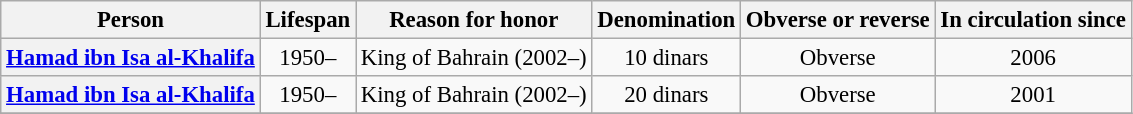<table class="wikitable" style="font-size: 95%; text-align:center;">
<tr>
<th>Person</th>
<th>Lifespan</th>
<th>Reason for honor</th>
<th>Denomination</th>
<th>Obverse or reverse</th>
<th>In circulation since</th>
</tr>
<tr>
<th><a href='#'>Hamad ibn Isa al-Khalifa</a></th>
<td>1950–</td>
<td>King of Bahrain (2002–)</td>
<td>10 dinars</td>
<td>Obverse</td>
<td>2006</td>
</tr>
<tr>
<th><a href='#'>Hamad ibn Isa al-Khalifa</a></th>
<td>1950–</td>
<td>King of Bahrain (2002–)</td>
<td>20 dinars</td>
<td>Obverse</td>
<td>2001</td>
</tr>
<tr>
</tr>
</table>
